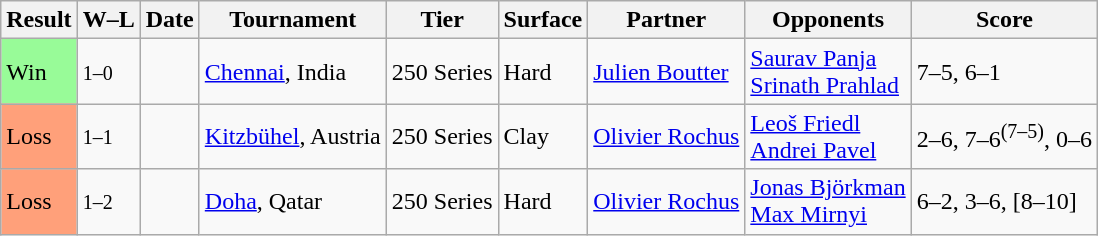<table class="sortable wikitable">
<tr>
<th>Result</th>
<th class="unsortable">W–L</th>
<th>Date</th>
<th>Tournament</th>
<th>Tier</th>
<th>Surface</th>
<th>Partner</th>
<th>Opponents</th>
<th class="unsortable">Score</th>
</tr>
<tr>
<td bgcolor=98FB98>Win</td>
<td><small>1–0</small></td>
<td><a href='#'></a></td>
<td><a href='#'>Chennai</a>, India</td>
<td>250 Series</td>
<td>Hard</td>
<td> <a href='#'>Julien Boutter</a></td>
<td> <a href='#'>Saurav Panja</a> <br>  <a href='#'>Srinath Prahlad</a></td>
<td>7–5, 6–1</td>
</tr>
<tr>
<td bgcolor=FFA07A>Loss</td>
<td><small>1–1</small></td>
<td><a href='#'></a></td>
<td><a href='#'>Kitzbühel</a>, Austria</td>
<td>250 Series</td>
<td>Clay</td>
<td> <a href='#'>Olivier Rochus</a></td>
<td> <a href='#'>Leoš Friedl</a> <br>  <a href='#'>Andrei Pavel</a></td>
<td>2–6, 7–6<sup>(7–5)</sup>, 0–6</td>
</tr>
<tr>
<td bgcolor=FFA07A>Loss</td>
<td><small>1–2</small></td>
<td><a href='#'></a></td>
<td><a href='#'>Doha</a>, Qatar</td>
<td>250 Series</td>
<td>Hard</td>
<td> <a href='#'>Olivier Rochus</a></td>
<td> <a href='#'>Jonas Björkman</a> <br>  <a href='#'>Max Mirnyi</a></td>
<td>6–2, 3–6, [8–10]</td>
</tr>
</table>
